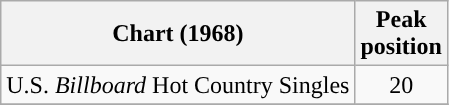<table class="wikitable">
<tr>
<th align="left">Chart (1968)</th>
<th align="center">Peak<br>position</th>
</tr>
<tr>
<td align="left">U.S. <em>Billboard</em> Hot Country Singles</td>
<td align="center">20</td>
</tr>
<tr>
</tr>
</table>
